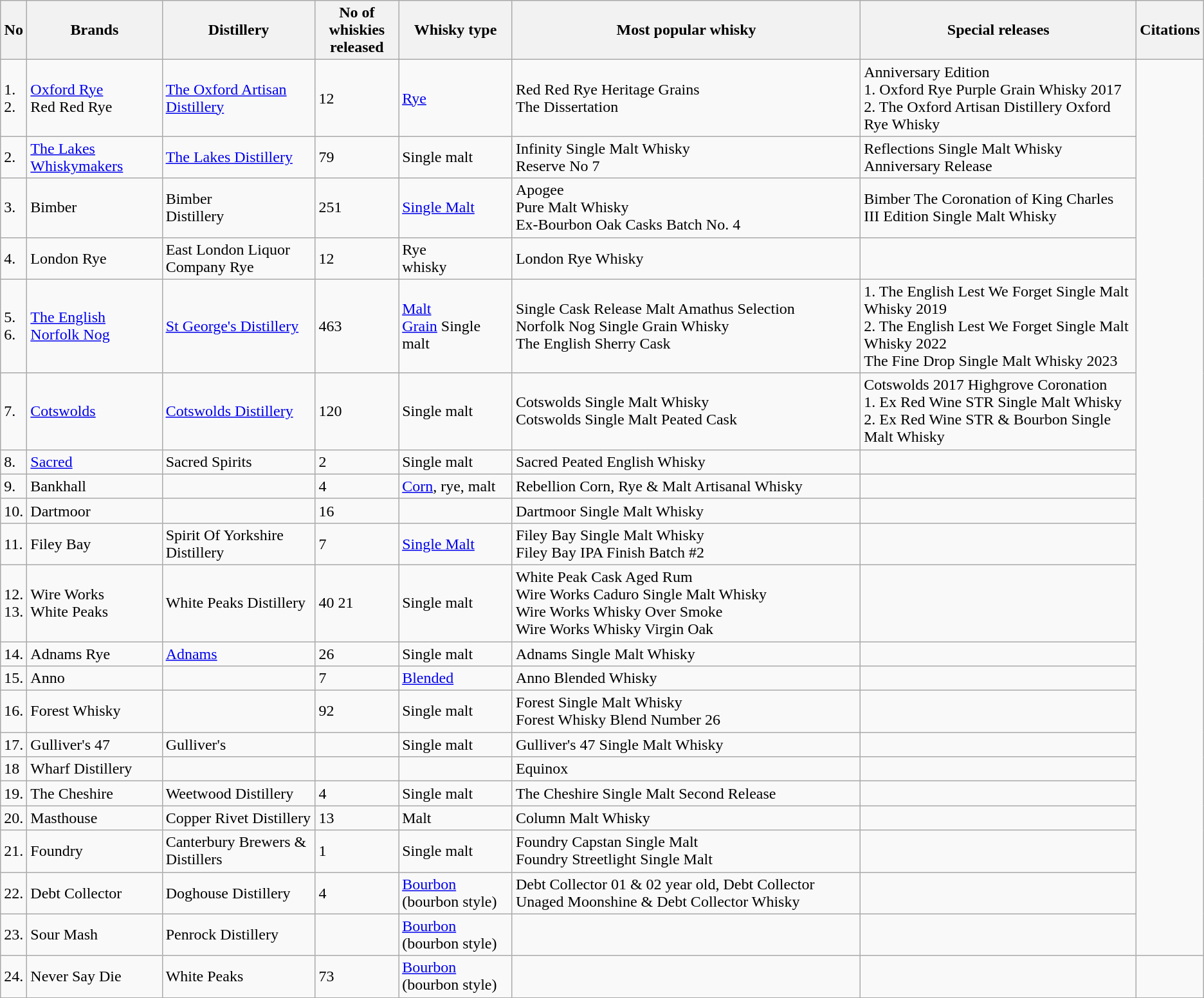<table class="wikitable">
<tr>
<th>No</th>
<th>Brands</th>
<th>Distillery</th>
<th>No of whiskies<br>released</th>
<th>Whisky type</th>
<th>Most popular whisky</th>
<th>Special releases</th>
<th>Citations</th>
</tr>
<tr>
<td>1.<br>2.</td>
<td><a href='#'>Oxford Rye</a><br>Red Red Rye</td>
<td><a href='#'>The Oxford Artisan Distillery</a></td>
<td>12</td>
<td><a href='#'>Rye</a></td>
<td>Red Red Rye Heritage Grains<br>The Dissertation</td>
<td>Anniversary Edition<br>1. Oxford Rye  Purple Grain Whisky 2017<br>2. The Oxford Artisan Distillery Oxford Rye Whisky</td>
<td rowspan="21"></td>
</tr>
<tr>
<td>2.</td>
<td><a href='#'>The Lakes Whiskymakers</a></td>
<td><a href='#'>The Lakes Distillery</a></td>
<td>79</td>
<td>Single malt</td>
<td>Infinity Single Malt Whisky<br>Reserve No 7</td>
<td>Reflections Single Malt Whisky Anniversary Release</td>
</tr>
<tr>
<td>3.</td>
<td>Bimber</td>
<td>Bimber<br>Distillery</td>
<td>251</td>
<td><a href='#'>Single Malt</a></td>
<td>Apogee<br>Pure Malt Whisky<br>Ex-Bourbon Oak Casks Batch No. 4</td>
<td>Bimber The Coronation of King Charles III Edition Single Malt Whisky </td>
</tr>
<tr>
<td>4.</td>
<td>London Rye</td>
<td>East London Liquor Company Rye</td>
<td>12</td>
<td>Rye<br>whisky</td>
<td>London Rye Whisky</td>
<td></td>
</tr>
<tr>
<td>5.<br>6.</td>
<td><a href='#'>The English</a><br><a href='#'>Norfolk Nog</a></td>
<td><a href='#'>St George's Distillery</a></td>
<td>463</td>
<td><a href='#'>Malt</a><br><a href='#'>Grain</a>
Single malt</td>
<td>Single Cask Release Malt Amathus Selection<br>Norfolk Nog Single Grain Whisky<br>The English Sherry Cask</td>
<td>1. The English  Lest We Forget Single Malt Whisky 2019<br>2. The English  Lest We Forget Single Malt Whisky 2022<br>The Fine Drop Single Malt Whisky 2023</td>
</tr>
<tr>
<td>7.</td>
<td><a href='#'>Cotswolds</a></td>
<td><a href='#'>Cotswolds Distillery</a></td>
<td>120</td>
<td>Single malt</td>
<td>Cotswolds Single Malt Whisky<br>Cotswolds Single Malt Peated Cask</td>
<td>Cotswolds 2017 Highgrove Coronation<br>1. Ex Red Wine STR Single Malt Whisky<br>2. Ex Red Wine STR  & Bourbon Single Malt Whisky</td>
</tr>
<tr>
<td>8.</td>
<td><a href='#'>Sacred</a></td>
<td>Sacred Spirits</td>
<td>2</td>
<td>Single malt</td>
<td>Sacred Peated English Whisky</td>
<td></td>
</tr>
<tr>
<td>9.</td>
<td>Bankhall</td>
<td></td>
<td>4</td>
<td><a href='#'>Corn</a>, rye, malt</td>
<td>Rebellion Corn, Rye & Malt Artisanal Whisky</td>
<td></td>
</tr>
<tr>
<td>10.</td>
<td>Dartmoor</td>
<td></td>
<td>16</td>
<td></td>
<td>Dartmoor Single Malt Whisky</td>
<td></td>
</tr>
<tr>
<td>11.</td>
<td>Filey Bay</td>
<td>Spirit Of Yorkshire Distillery</td>
<td>7</td>
<td><a href='#'>Single Malt</a></td>
<td>Filey Bay Single Malt Whisky<br>Filey Bay IPA Finish Batch #2</td>
<td></td>
</tr>
<tr>
<td>12.<br>13.</td>
<td>Wire Works<br>White Peaks</td>
<td>White Peaks Distillery</td>
<td>40 21</td>
<td>Single malt</td>
<td>White Peak Cask Aged Rum<br>Wire Works Caduro Single Malt Whisky<br>Wire Works Whisky Over Smoke<br>Wire Works Whisky Virgin Oak</td>
<td></td>
</tr>
<tr>
<td>14.</td>
<td>Adnams Rye</td>
<td><a href='#'>Adnams</a></td>
<td>26</td>
<td>Single malt</td>
<td>Adnams Single Malt Whisky</td>
<td></td>
</tr>
<tr>
<td>15.</td>
<td>Anno</td>
<td></td>
<td>7 </td>
<td><a href='#'>Blended</a></td>
<td>Anno Blended Whisky</td>
<td></td>
</tr>
<tr>
<td>16.</td>
<td>Forest Whisky</td>
<td></td>
<td>92</td>
<td>Single malt</td>
<td>Forest Single Malt Whisky<br>Forest Whisky Blend Number 26</td>
<td></td>
</tr>
<tr>
<td>17.</td>
<td>Gulliver's 47</td>
<td>Gulliver's</td>
<td></td>
<td>Single malt</td>
<td>Gulliver's 47 Single Malt Whisky</td>
<td></td>
</tr>
<tr>
<td>18</td>
<td>Wharf Distillery</td>
<td></td>
<td></td>
<td></td>
<td>Equinox</td>
<td></td>
</tr>
<tr>
<td>19.</td>
<td>The Cheshire</td>
<td>Weetwood Distillery</td>
<td>4</td>
<td>Single malt</td>
<td>The Cheshire Single Malt Second Release</td>
<td></td>
</tr>
<tr>
<td>20.</td>
<td>Masthouse</td>
<td>Copper Rivet Distillery</td>
<td>13</td>
<td>Malt</td>
<td>Column Malt Whisky</td>
<td></td>
</tr>
<tr>
<td>21.</td>
<td>Foundry</td>
<td>Canterbury Brewers & Distillers</td>
<td>1</td>
<td>Single malt</td>
<td>Foundry Capstan Single Malt<br>Foundry Streetlight Single Malt</td>
<td></td>
</tr>
<tr>
<td>22.</td>
<td>Debt Collector</td>
<td>Doghouse Distillery</td>
<td>4</td>
<td><a href='#'>Bourbon</a> (bourbon style)</td>
<td>Debt Collector 01 & 02 year old, Debt Collector Unaged Moonshine & Debt Collector Whisky</td>
<td></td>
</tr>
<tr>
<td>23.</td>
<td>Sour Mash</td>
<td>Penrock Distillery</td>
<td></td>
<td><a href='#'>Bourbon</a><br>(bourbon style)</td>
<td></td>
<td></td>
</tr>
<tr>
<td>24.</td>
<td>Never Say Die</td>
<td>White Peaks</td>
<td>73</td>
<td><a href='#'>Bourbon</a><br>(bourbon style)</td>
<td></td>
<td></td>
<td></td>
</tr>
</table>
